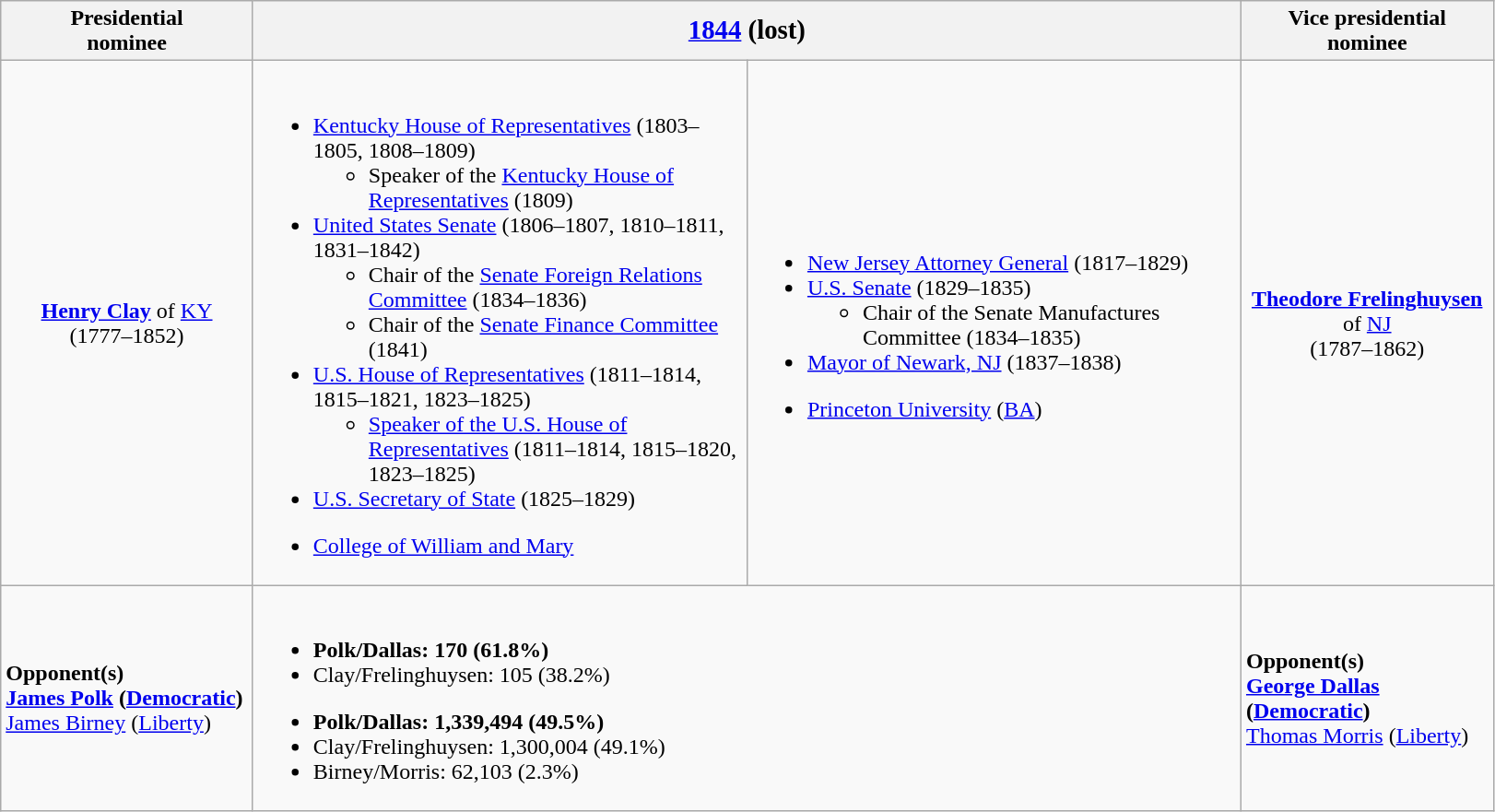<table class="wikitable">
<tr>
<th width=175>Presidential<br>nominee</th>
<th colspan=2><big><a href='#'>1844</a> (lost)</big></th>
<th width=175>Vice presidential<br>nominee</th>
</tr>
<tr>
<td style="text-align:center;"><strong><a href='#'>Henry Clay</a></strong> of <a href='#'>KY</a><br>(1777–1852)<br></td>
<td width=350><br><ul><li><a href='#'>Kentucky House of Representatives</a> (1803–1805, 1808–1809)<ul><li>Speaker of the <a href='#'>Kentucky House of Representatives</a> (1809)</li></ul></li><li><a href='#'>United States Senate</a> (1806–1807, 1810–1811, 1831–1842)<ul><li>Chair of the <a href='#'>Senate Foreign Relations Committee</a> (1834–1836)</li><li>Chair of the <a href='#'>Senate Finance Committee</a> (1841)</li></ul></li><li><a href='#'>U.S. House of Representatives</a> (1811–1814, 1815–1821, 1823–1825)<ul><li><a href='#'>Speaker of the U.S. House of Representatives</a> (1811–1814, 1815–1820, 1823–1825)</li></ul></li><li><a href='#'>U.S. Secretary of State</a> (1825–1829)</li></ul><ul><li><a href='#'>College of William and Mary</a></li></ul></td>
<td width=350><br><ul><li><a href='#'>New Jersey Attorney General</a> (1817–1829)</li><li><a href='#'>U.S. Senate</a> (1829–1835)<ul><li>Chair of the Senate Manufactures Committee (1834–1835)</li></ul></li><li><a href='#'>Mayor of Newark, NJ</a> (1837–1838)</li></ul><ul><li><a href='#'>Princeton University</a> (<a href='#'>BA</a>)</li></ul></td>
<td style="text-align:center;"><strong><a href='#'>Theodore Frelinghuysen</a></strong> of <a href='#'>NJ</a><br>(1787–1862)<br></td>
</tr>
<tr>
<td><strong>Opponent(s)</strong><br><strong><a href='#'>James Polk</a> (<a href='#'>Democratic</a>)</strong><br><a href='#'>James Birney</a> (<a href='#'>Liberty</a>)</td>
<td colspan=2><br><ul><li><strong>Polk/Dallas: 170 (61.8%)</strong></li><li>Clay/Frelinghuysen: 105 (38.2%)</li></ul><ul><li><strong>Polk/Dallas: 1,339,494 (49.5%)</strong></li><li>Clay/Frelinghuysen: 1,300,004 (49.1%)</li><li>Birney/Morris: 62,103 (2.3%)</li></ul></td>
<td><strong>Opponent(s)</strong><br><strong><a href='#'>George Dallas</a> (<a href='#'>Democratic</a>)</strong><br><a href='#'>Thomas Morris</a> (<a href='#'>Liberty</a>)</td>
</tr>
</table>
